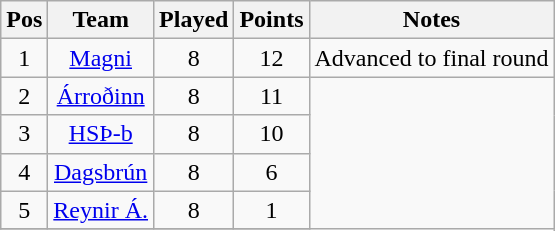<table class="wikitable" style="text-align: center;">
<tr>
<th>Pos</th>
<th>Team</th>
<th>Played</th>
<th>Points</th>
<th>Notes</th>
</tr>
<tr>
<td>1</td>
<td><a href='#'>Magni</a></td>
<td>8</td>
<td>12</td>
<td align="center" rowspan="1">Advanced to final round</td>
</tr>
<tr>
<td>2</td>
<td><a href='#'>Árroðinn</a></td>
<td>8</td>
<td>11</td>
</tr>
<tr>
<td>3</td>
<td><a href='#'>HSÞ-b</a></td>
<td>8</td>
<td>10</td>
</tr>
<tr>
<td>4</td>
<td><a href='#'>Dagsbrún</a></td>
<td>8</td>
<td>6</td>
</tr>
<tr>
<td>5</td>
<td><a href='#'>Reynir Á.</a></td>
<td>8</td>
<td>1</td>
</tr>
<tr>
</tr>
</table>
